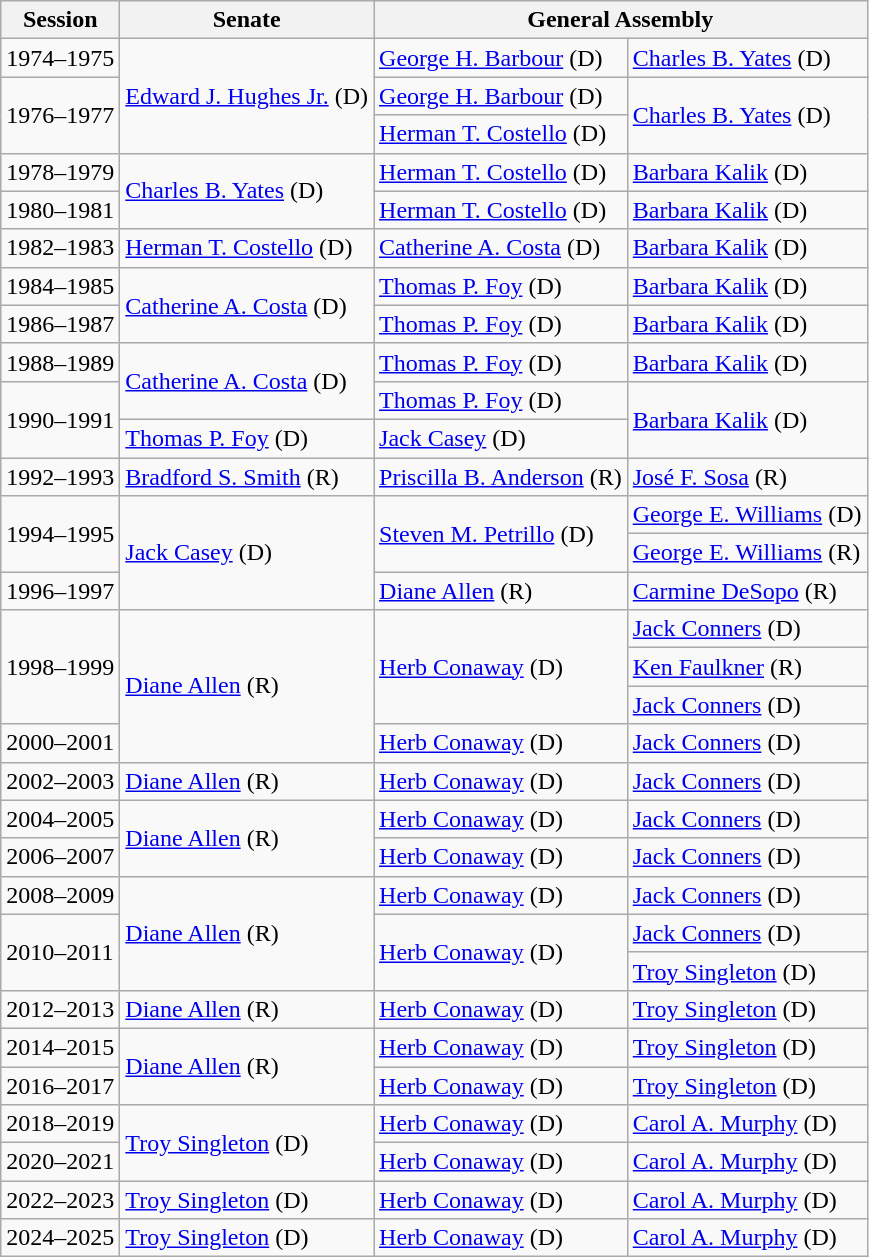<table class="wikitable">
<tr>
<th>Session</th>
<th>Senate</th>
<th ! colspan=2>General Assembly</th>
</tr>
<tr>
<td>1974–1975</td>
<td rowspan=3 ><a href='#'>Edward J. Hughes Jr.</a> (D)</td>
<td><a href='#'>George H. Barbour</a> (D)</td>
<td><a href='#'>Charles B. Yates</a> (D)</td>
</tr>
<tr>
<td rowspan=2>1976–1977</td>
<td><a href='#'>George H. Barbour</a> (D)</td>
<td rowspan=2 ><a href='#'>Charles B. Yates</a> (D)</td>
</tr>
<tr>
<td><a href='#'>Herman T. Costello</a> (D)</td>
</tr>
<tr>
<td>1978–1979</td>
<td rowspan=2 ><a href='#'>Charles B. Yates</a> (D)</td>
<td><a href='#'>Herman T. Costello</a> (D)</td>
<td><a href='#'>Barbara Kalik</a> (D)</td>
</tr>
<tr>
<td>1980–1981</td>
<td><a href='#'>Herman T. Costello</a> (D)</td>
<td><a href='#'>Barbara Kalik</a> (D)</td>
</tr>
<tr>
<td>1982–1983</td>
<td><a href='#'>Herman T. Costello</a> (D)</td>
<td><a href='#'>Catherine A. Costa</a> (D)</td>
<td><a href='#'>Barbara Kalik</a> (D)</td>
</tr>
<tr>
<td>1984–1985</td>
<td rowspan=2 ><a href='#'>Catherine A. Costa</a> (D)</td>
<td><a href='#'>Thomas P. Foy</a> (D)</td>
<td><a href='#'>Barbara Kalik</a> (D)</td>
</tr>
<tr>
<td>1986–1987</td>
<td><a href='#'>Thomas P. Foy</a> (D)</td>
<td><a href='#'>Barbara Kalik</a> (D)</td>
</tr>
<tr>
<td>1988–1989</td>
<td rowspan=2 ><a href='#'>Catherine A. Costa</a> (D)</td>
<td><a href='#'>Thomas P. Foy</a> (D)</td>
<td><a href='#'>Barbara Kalik</a> (D)</td>
</tr>
<tr>
<td rowspan=2>1990–1991</td>
<td><a href='#'>Thomas P. Foy</a> (D)</td>
<td rowspan=2 ><a href='#'>Barbara Kalik</a> (D)</td>
</tr>
<tr>
<td><a href='#'>Thomas P. Foy</a> (D)</td>
<td><a href='#'>Jack Casey</a> (D)</td>
</tr>
<tr>
<td>1992–1993</td>
<td><a href='#'>Bradford S. Smith</a> (R)</td>
<td><a href='#'>Priscilla B. Anderson</a> (R)</td>
<td><a href='#'>José F. Sosa</a> (R)</td>
</tr>
<tr>
<td rowspan=2>1994–1995</td>
<td rowspan=3 ><a href='#'>Jack Casey</a> (D)</td>
<td rowspan=2 ><a href='#'>Steven M. Petrillo</a> (D)</td>
<td><a href='#'>George E. Williams</a> (D)</td>
</tr>
<tr>
<td><a href='#'>George E. Williams</a> (R)</td>
</tr>
<tr>
<td>1996–1997</td>
<td><a href='#'>Diane Allen</a> (R)</td>
<td><a href='#'>Carmine DeSopo</a> (R)</td>
</tr>
<tr>
<td rowspan=3>1998–1999</td>
<td rowspan=4 ><a href='#'>Diane Allen</a> (R)</td>
<td rowspan=3 ><a href='#'>Herb Conaway</a> (D)</td>
<td><a href='#'>Jack Conners</a> (D)</td>
</tr>
<tr>
<td><a href='#'>Ken Faulkner</a> (R)</td>
</tr>
<tr>
<td><a href='#'>Jack Conners</a> (D)</td>
</tr>
<tr>
<td>2000–2001</td>
<td><a href='#'>Herb Conaway</a> (D)</td>
<td><a href='#'>Jack Conners</a> (D)</td>
</tr>
<tr>
<td>2002–2003</td>
<td><a href='#'>Diane Allen</a> (R)</td>
<td><a href='#'>Herb Conaway</a> (D)</td>
<td><a href='#'>Jack Conners</a> (D)</td>
</tr>
<tr>
<td>2004–2005</td>
<td rowspan=2 ><a href='#'>Diane Allen</a> (R)</td>
<td><a href='#'>Herb Conaway</a> (D)</td>
<td><a href='#'>Jack Conners</a> (D)</td>
</tr>
<tr>
<td>2006–2007</td>
<td><a href='#'>Herb Conaway</a> (D)</td>
<td><a href='#'>Jack Conners</a> (D)</td>
</tr>
<tr>
<td>2008–2009</td>
<td rowspan=3 ><a href='#'>Diane Allen</a> (R)</td>
<td><a href='#'>Herb Conaway</a> (D)</td>
<td><a href='#'>Jack Conners</a> (D)</td>
</tr>
<tr>
<td rowspan=2>2010–2011</td>
<td rowspan=2 ><a href='#'>Herb Conaway</a> (D)</td>
<td><a href='#'>Jack Conners</a> (D)</td>
</tr>
<tr>
<td><a href='#'>Troy Singleton</a> (D)</td>
</tr>
<tr>
<td>2012–2013</td>
<td><a href='#'>Diane Allen</a> (R)</td>
<td><a href='#'>Herb Conaway</a> (D)</td>
<td><a href='#'>Troy Singleton</a> (D)</td>
</tr>
<tr>
<td>2014–2015</td>
<td rowspan=2 ><a href='#'>Diane Allen</a> (R)</td>
<td><a href='#'>Herb Conaway</a> (D)</td>
<td><a href='#'>Troy Singleton</a> (D)</td>
</tr>
<tr>
<td>2016–2017</td>
<td><a href='#'>Herb Conaway</a> (D)</td>
<td><a href='#'>Troy Singleton</a> (D)</td>
</tr>
<tr>
<td>2018–2019</td>
<td rowspan=2 ><a href='#'>Troy Singleton</a> (D)</td>
<td><a href='#'>Herb Conaway</a> (D)</td>
<td><a href='#'>Carol A. Murphy</a> (D)</td>
</tr>
<tr>
<td>2020–2021</td>
<td><a href='#'>Herb Conaway</a> (D)</td>
<td><a href='#'>Carol A. Murphy</a> (D)</td>
</tr>
<tr>
<td>2022–2023</td>
<td><a href='#'>Troy Singleton</a> (D)</td>
<td><a href='#'>Herb Conaway</a> (D)</td>
<td><a href='#'>Carol A. Murphy</a> (D)</td>
</tr>
<tr>
<td>2024–2025</td>
<td><a href='#'>Troy Singleton</a> (D)</td>
<td><a href='#'>Herb Conaway</a> (D)</td>
<td><a href='#'>Carol A. Murphy</a> (D)</td>
</tr>
</table>
